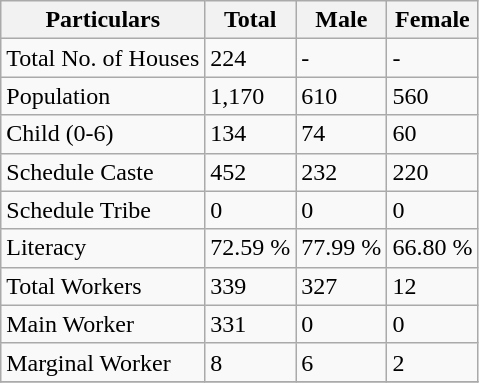<table class="wikitable sortable">
<tr>
<th>Particulars</th>
<th>Total</th>
<th>Male</th>
<th>Female</th>
</tr>
<tr>
<td>Total No. of Houses</td>
<td>224</td>
<td>-</td>
<td>-</td>
</tr>
<tr>
<td>Population</td>
<td>1,170</td>
<td>610</td>
<td>560</td>
</tr>
<tr>
<td>Child (0-6)</td>
<td>134</td>
<td>74</td>
<td>60</td>
</tr>
<tr>
<td>Schedule Caste</td>
<td>452</td>
<td>232</td>
<td>220</td>
</tr>
<tr>
<td>Schedule Tribe</td>
<td>0</td>
<td>0</td>
<td>0</td>
</tr>
<tr>
<td>Literacy</td>
<td>72.59 %</td>
<td>77.99 %</td>
<td>66.80 %</td>
</tr>
<tr>
<td>Total Workers</td>
<td>339</td>
<td>327</td>
<td>12</td>
</tr>
<tr>
<td>Main Worker</td>
<td>331</td>
<td>0</td>
<td>0</td>
</tr>
<tr>
<td>Marginal Worker</td>
<td>8</td>
<td>6</td>
<td>2</td>
</tr>
<tr>
</tr>
</table>
